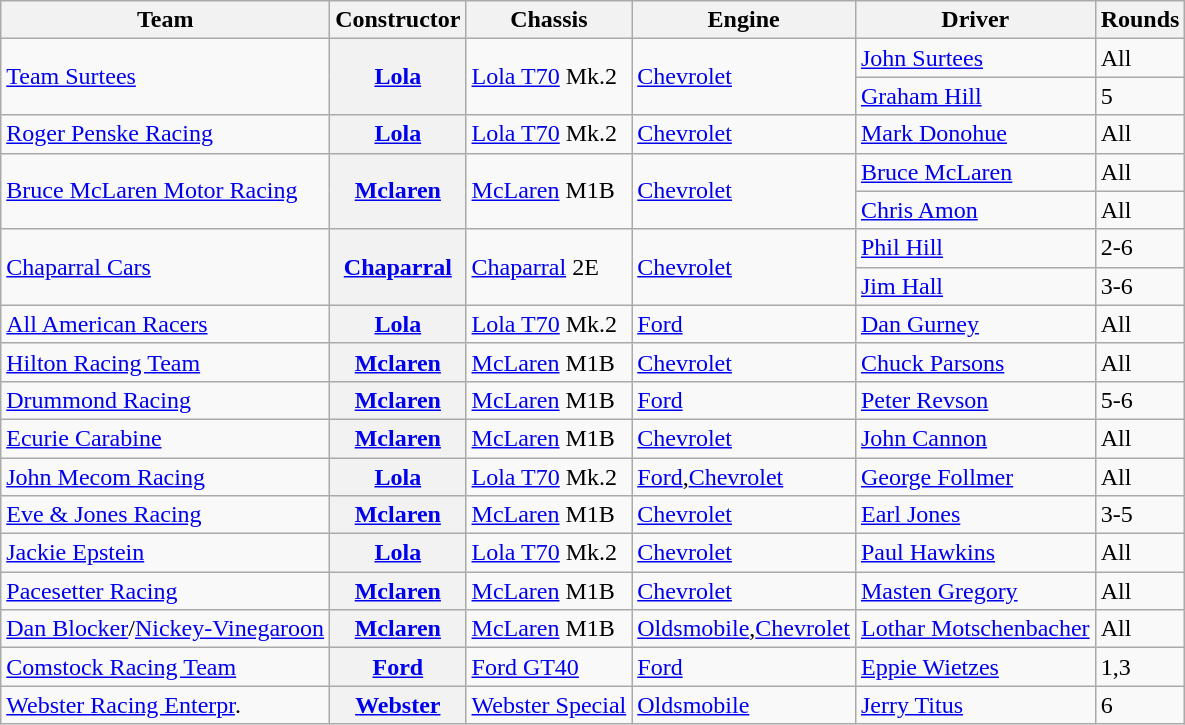<table class="wikitable">
<tr>
<th>Team</th>
<th>Constructor</th>
<th>Chassis</th>
<th>Engine</th>
<th>Driver</th>
<th>Rounds</th>
</tr>
<tr>
<td rowspan="2"> <a href='#'>Team Surtees</a></td>
<th rowspan="2"><a href='#'>Lola</a></th>
<td rowspan="2"><a href='#'>Lola T70</a> Mk.2</td>
<td rowspan="2"><a href='#'>Chevrolet</a></td>
<td> <a href='#'>John Surtees</a></td>
<td>All</td>
</tr>
<tr>
<td> <a href='#'>Graham Hill</a></td>
<td>5</td>
</tr>
<tr>
<td> <a href='#'>Roger Penske Racing</a></td>
<th><a href='#'>Lola</a></th>
<td><a href='#'>Lola T70</a> Mk.2</td>
<td><a href='#'>Chevrolet</a></td>
<td> <a href='#'>Mark Donohue</a></td>
<td>All</td>
</tr>
<tr>
<td rowspan="2"> <a href='#'>Bruce McLaren Motor Racing</a></td>
<th rowspan="2"><a href='#'>Mclaren</a></th>
<td rowspan="2"><a href='#'>McLaren</a> M1B</td>
<td rowspan="2"><a href='#'>Chevrolet</a></td>
<td> <a href='#'>Bruce McLaren</a></td>
<td>All</td>
</tr>
<tr>
<td> <a href='#'>Chris Amon</a></td>
<td>All</td>
</tr>
<tr>
<td rowspan="2"> <a href='#'>Chaparral Cars</a></td>
<th rowspan="2"><a href='#'>Chaparral</a></th>
<td rowspan="2"><a href='#'>Chaparral</a> 2E</td>
<td rowspan="2"><a href='#'>Chevrolet</a></td>
<td> <a href='#'>Phil Hill</a></td>
<td>2-6</td>
</tr>
<tr>
<td> <a href='#'>Jim Hall</a></td>
<td>3-6</td>
</tr>
<tr>
<td> <a href='#'>All American Racers</a></td>
<th><a href='#'>Lola</a></th>
<td><a href='#'>Lola T70</a> Mk.2</td>
<td><a href='#'>Ford</a></td>
<td> <a href='#'>Dan Gurney</a></td>
<td>All</td>
</tr>
<tr>
<td> <a href='#'>Hilton Racing Team</a></td>
<th><a href='#'>Mclaren</a></th>
<td><a href='#'>McLaren</a> M1B</td>
<td><a href='#'>Chevrolet</a></td>
<td> <a href='#'>Chuck Parsons</a></td>
<td>All</td>
</tr>
<tr>
<td> <a href='#'>Drummond Racing</a></td>
<th><a href='#'>Mclaren</a></th>
<td><a href='#'>McLaren</a> M1B</td>
<td><a href='#'>Ford</a></td>
<td> <a href='#'>Peter Revson</a></td>
<td>5-6</td>
</tr>
<tr>
<td> <a href='#'>Ecurie Carabine</a></td>
<th><a href='#'>Mclaren</a></th>
<td><a href='#'>McLaren</a> M1B</td>
<td><a href='#'>Chevrolet</a></td>
<td> <a href='#'>John Cannon</a></td>
<td>All</td>
</tr>
<tr>
<td> <a href='#'>John Mecom Racing</a></td>
<th><a href='#'>Lola</a></th>
<td><a href='#'>Lola T70</a> Mk.2</td>
<td><a href='#'>Ford</a>,<a href='#'>Chevrolet</a></td>
<td> <a href='#'>George Follmer</a></td>
<td>All</td>
</tr>
<tr>
<td> <a href='#'>Eve & Jones Racing</a></td>
<th><a href='#'>Mclaren</a></th>
<td><a href='#'>McLaren</a> M1B</td>
<td><a href='#'>Chevrolet</a></td>
<td> <a href='#'>Earl Jones</a></td>
<td>3-5</td>
</tr>
<tr>
<td> <a href='#'>Jackie Epstein</a></td>
<th><a href='#'>Lola</a></th>
<td><a href='#'>Lola T70</a> Mk.2</td>
<td><a href='#'>Chevrolet</a></td>
<td> <a href='#'>Paul Hawkins</a></td>
<td>All</td>
</tr>
<tr>
<td> <a href='#'>Pacesetter Racing</a></td>
<th><a href='#'>Mclaren</a></th>
<td><a href='#'>McLaren</a> M1B</td>
<td><a href='#'>Chevrolet</a></td>
<td> <a href='#'>Masten Gregory</a></td>
<td>All</td>
</tr>
<tr>
<td> <a href='#'>Dan Blocker</a>/<a href='#'>Nickey-Vinegaroon</a></td>
<th><a href='#'>Mclaren</a></th>
<td><a href='#'>McLaren</a> M1B</td>
<td><a href='#'>Oldsmobile</a>,<a href='#'>Chevrolet</a></td>
<td> <a href='#'>Lothar Motschenbacher</a></td>
<td>All</td>
</tr>
<tr>
<td> <a href='#'>Comstock Racing Team</a></td>
<th><a href='#'>Ford</a></th>
<td><a href='#'>Ford GT40</a></td>
<td><a href='#'>Ford</a></td>
<td> <a href='#'>Eppie Wietzes</a></td>
<td>1,3</td>
</tr>
<tr>
<td> <a href='#'>Webster Racing Enterpr</a>.</td>
<th><a href='#'>Webster</a></th>
<td><a href='#'>Webster Special</a></td>
<td><a href='#'>Oldsmobile</a></td>
<td> <a href='#'>Jerry Titus</a></td>
<td>6</td>
</tr>
</table>
